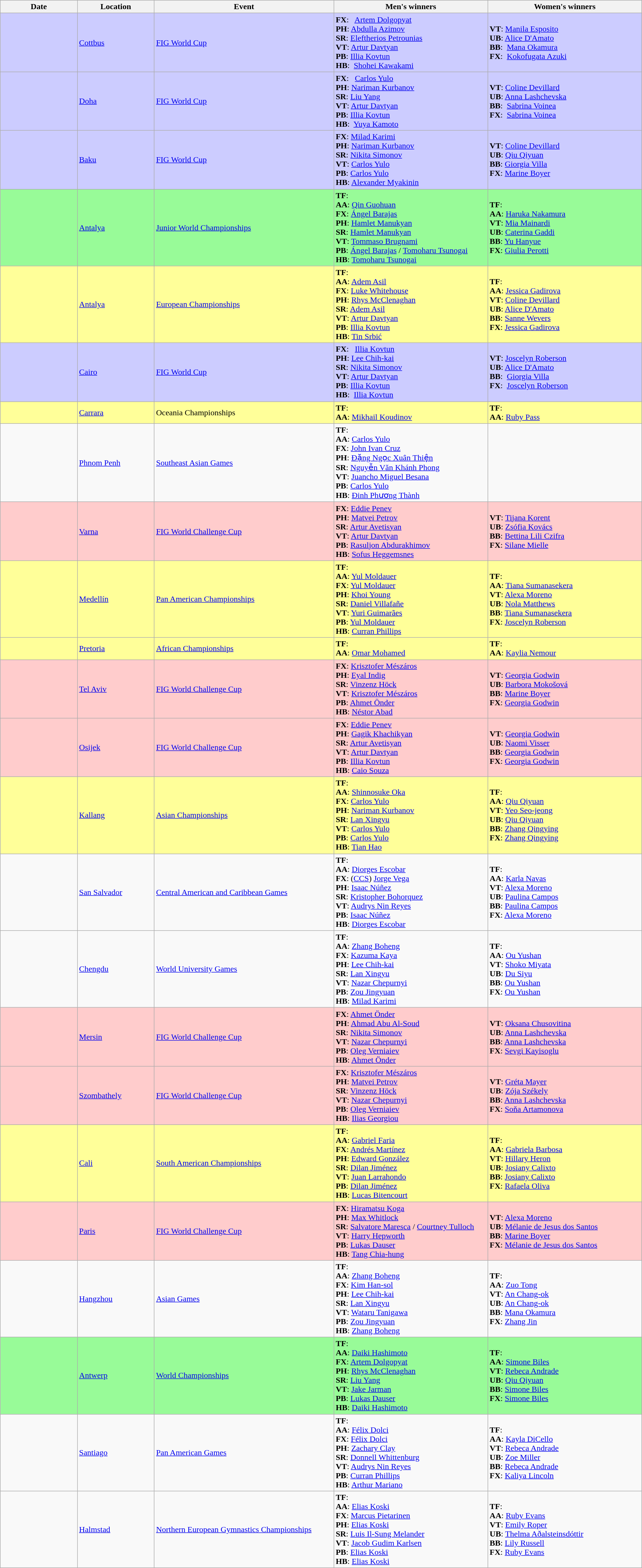<table class="wikitable sortable" style="width:100%;">
<tr>
<th style="text-align:center; width:12%;">Date</th>
<th style="text-align:center; width:12%;">Location</th>
<th style="text-align:center; width:28%;">Event</th>
<th style="text-align:center; width:24%;">Men's winners</th>
<th style="text-align:center; width:24%;">Women's winners</th>
</tr>
<tr bgcolor="#CCCCFF">
<td></td>
<td> <a href='#'>Cottbus</a></td>
<td><a href='#'>FIG World Cup</a></td>
<td><strong>FX</strong>:   <a href='#'>Artem Dolgopyat</a><br><strong>PH</strong>:  <a href='#'>Abdulla Azimov</a><br><strong>SR</strong>:  <a href='#'>Eleftherios Petrounias</a><br><strong>VT</strong>:  <a href='#'>Artur Davtyan</a><br><strong>PB</strong>:  <a href='#'>Illia Kovtun</a><br><strong>HB</strong>:  <a href='#'>Shohei Kawakami</a></td>
<td><strong>VT</strong>:  <a href='#'>Manila Esposito</a><br><strong>UB</strong>:  <a href='#'>Alice D'Amato</a><br><strong>BB</strong>:  <a href='#'>Mana Okamura</a><br><strong>FX</strong>:  <a href='#'>Kokofugata Azuki</a></td>
</tr>
<tr bgcolor="#CCCCFF">
<td></td>
<td> <a href='#'>Doha</a></td>
<td><a href='#'>FIG World Cup</a></td>
<td><strong>FX</strong>:   <a href='#'>Carlos Yulo</a><br><strong>PH</strong>:  <a href='#'>Nariman Kurbanov</a><br><strong>SR</strong>:  <a href='#'>Liu Yang</a><br><strong>VT</strong>:  <a href='#'>Artur Davtyan</a><br><strong>PB</strong>:  <a href='#'>Illia Kovtun</a><br><strong>HB</strong>:  <a href='#'>Yuya Kamoto</a></td>
<td><strong>VT</strong>:  <a href='#'>Coline Devillard</a><br><strong>UB</strong>:  <a href='#'>Anna Lashchevska</a><br><strong>BB</strong>:  <a href='#'>Sabrina Voinea</a><br><strong>FX</strong>:  <a href='#'>Sabrina Voinea</a></td>
</tr>
<tr bgcolor="#CCCCFF">
<td></td>
<td> <a href='#'>Baku</a></td>
<td><a href='#'>FIG World Cup</a></td>
<td><strong>FX</strong>:  <a href='#'>Milad Karimi</a><br><strong>PH</strong>:  <a href='#'>Nariman Kurbanov</a><br><strong>SR</strong>:  <a href='#'>Nikita Simonov</a><br><strong>VT</strong>:  <a href='#'>Carlos Yulo</a><br><strong>PB</strong>:  <a href='#'>Carlos Yulo</a><br><strong>HB</strong>:  <a href='#'>Alexander Myakinin</a></td>
<td><strong>VT</strong>:  <a href='#'>Coline Devillard</a><br><strong>UB</strong>:  <a href='#'>Qiu Qiyuan</a><br><strong>BB</strong>:  <a href='#'>Giorgia Villa</a><br><strong>FX</strong>:  <a href='#'>Marine Boyer</a></td>
</tr>
<tr bgcolor="98FB98">
<td></td>
<td> <a href='#'>Antalya</a></td>
<td><a href='#'>Junior World Championships</a></td>
<td><strong>TF</strong>:   <br><strong>AA</strong>:  <a href='#'>Qin Guohuan</a> <br> <strong>FX</strong>:  <a href='#'>Ángel Barajas</a><br><strong>PH</strong>:  <a href='#'>Hamlet Manukyan</a><br><strong>SR</strong>:  <a href='#'>Hamlet Manukyan</a><br><strong>VT</strong>:  <a href='#'>Tommaso Brugnami</a><br><strong>PB</strong>:  <a href='#'>Ángel Barajas</a> /  <a href='#'>Tomoharu Tsunogai</a> <br><strong>HB</strong>:  <a href='#'>Tomoharu Tsunogai</a></td>
<td><strong>TF</strong>:  <br><strong>AA</strong>:  <a href='#'>Haruka Nakamura</a> <br> <strong>VT</strong>:  <a href='#'>Mia Mainardi</a><br><strong>UB</strong>:  <a href='#'>Caterina Gaddi</a><br><strong>BB</strong>:  <a href='#'>Yu Hanyue</a><br><strong>FX</strong>:  <a href='#'>Giulia Perotti</a></td>
</tr>
<tr bgcolor="FFFF99">
<td></td>
<td> <a href='#'>Antalya</a></td>
<td><a href='#'>European Championships</a></td>
<td><strong>TF</strong>: <br><strong>AA</strong>:  <a href='#'>Adem Asil</a><br><strong>FX</strong>:  <a href='#'>Luke Whitehouse</a><br><strong>PH</strong>:  <a href='#'>Rhys McClenaghan</a><br><strong>SR</strong>:  <a href='#'>Adem Asil</a><br><strong>VT</strong>:  <a href='#'>Artur Davtyan</a><br><strong>PB</strong>:  <a href='#'>Illia Kovtun</a><br><strong>HB</strong>:  <a href='#'>Tin Srbić</a></td>
<td><strong>TF</strong>: <br><strong>AA</strong>:  <a href='#'>Jessica Gadirova</a><br><strong>VT</strong>:  <a href='#'>Coline Devillard</a><br><strong>UB</strong>:  <a href='#'>Alice D'Amato</a><br><strong>BB</strong>:  <a href='#'>Sanne Wevers</a><br><strong>FX</strong>:  <a href='#'>Jessica Gadirova</a></td>
</tr>
<tr bgcolor="#CCCCFF">
<td></td>
<td> <a href='#'>Cairo</a></td>
<td><a href='#'>FIG World Cup</a></td>
<td><strong>FX</strong>:   <a href='#'>Illia Kovtun</a> <br> <strong>PH</strong>:  <a href='#'>Lee Chih-kai</a> <br> <strong>SR</strong>:  <a href='#'>Nikita Simonov</a> <br> <strong>VT</strong>:  <a href='#'>Artur Davtyan</a> <br> <strong>PB</strong>:  <a href='#'>Illia Kovtun</a> <br> <strong>HB</strong>:  <a href='#'>Illia Kovtun</a></td>
<td><strong>VT</strong>:  <a href='#'>Joscelyn Roberson</a> <br> <strong>UB</strong>:  <a href='#'>Alice D'Amato</a> <br> <strong>BB</strong>:  <a href='#'>Giorgia Villa</a><br><strong>FX</strong>:  <a href='#'>Joscelyn Roberson</a></td>
</tr>
<tr bgcolor="FFFF99">
<td></td>
<td> <a href='#'>Carrara</a></td>
<td>Oceania Championships</td>
<td><strong>TF</strong>:  <br> <strong>AA</strong>:  <a href='#'>Mikhail Koudinov</a></td>
<td><strong>TF</strong>:  <br> <strong>AA</strong>:  <a href='#'>Ruby Pass</a></td>
</tr>
<tr>
<td></td>
<td> <a href='#'>Phnom Penh</a></td>
<td><a href='#'>Southeast Asian Games</a></td>
<td><strong>TF</strong>:  <br> <strong>AA</strong>:  <a href='#'>Carlos Yulo</a> <br> <strong>FX</strong>:  <a href='#'>John Ivan Cruz</a> <br> <strong>PH</strong>:  <a href='#'>Đặng Ngọc Xuân Thiện</a> <br> <strong>SR</strong>:  <a href='#'>Nguyễn Văn Khánh Phong</a> <br> <strong>VT</strong>:  <a href='#'>Juancho Miguel Besana</a> <br> <strong>PB</strong>:  <a href='#'>Carlos Yulo</a> <br><strong>HB</strong>:  <a href='#'>Đinh Phương Thành</a></td>
<td></td>
</tr>
<tr bgcolor="FFCCCC">
<td></td>
<td> <a href='#'>Varna</a></td>
<td><a href='#'>FIG World Challenge Cup</a></td>
<td><strong>FX</strong>:  <a href='#'>Eddie Penev</a> <br> <strong>PH</strong>:  <a href='#'>Matvei Petrov</a> <br> <strong>SR</strong>:  <a href='#'>Artur Avetisyan</a> <br> <strong>VT</strong>:  <a href='#'>Artur Davtyan</a> <br> <strong>PB</strong>:  <a href='#'>Rasuljon Abdurakhimov</a> <br> <strong>HB</strong>:  <a href='#'>Sofus Heggemsnes</a></td>
<td><strong>VT</strong>:  <a href='#'>Tijana Korent</a> <br> <strong>UB</strong>:  <a href='#'>Zsófia Kovács</a> <br> <strong>BB</strong>:  <a href='#'>Bettina Lili Czifra</a> <br> <strong>FX</strong>:  <a href='#'>Silane Mielle</a></td>
</tr>
<tr bgcolor="FFFF99">
<td></td>
<td> <a href='#'>Medellín</a></td>
<td><a href='#'>Pan American Championships</a></td>
<td><strong>TF</strong>:  <br><strong>AA</strong>:  <a href='#'>Yul Moldauer</a> <br> <strong>FX</strong>:  <a href='#'>Yul Moldauer</a> <br> <strong>PH</strong>:  <a href='#'>Khoi Young</a> <br> <strong>SR</strong>:  <a href='#'>Daniel Villafañe</a> <br> <strong>VT</strong>:  <a href='#'>Yuri Guimarães</a> <br> <strong>PB</strong>:  <a href='#'>Yul Moldauer</a> <br> <strong>HB</strong>:  <a href='#'>Curran Phillips</a></td>
<td><strong>TF</strong>: <br><strong>AA</strong>:  <a href='#'>Tiana Sumanasekera</a><br><strong>VT</strong>:  <a href='#'>Alexa Moreno</a><br><strong>UB</strong>:  <a href='#'>Nola Matthews</a><br><strong>BB</strong>:  <a href='#'>Tiana Sumanasekera</a><br><strong>FX</strong>:  <a href='#'>Joscelyn Roberson</a></td>
</tr>
<tr bgcolor="FFFF99">
<td></td>
<td> <a href='#'>Pretoria</a></td>
<td><a href='#'>African Championships</a></td>
<td><strong>TF</strong>:  <br><strong>AA</strong>:  <a href='#'>Omar Mohamed</a></td>
<td><strong>TF</strong>:  <br> <strong>AA</strong>:  <a href='#'>Kaylia Nemour</a></td>
</tr>
<tr bgcolor="FFCCCC">
<td></td>
<td> <a href='#'>Tel Aviv</a></td>
<td><a href='#'>FIG World Challenge Cup</a></td>
<td><strong>FX</strong>:  <a href='#'>Krisztofer Mészáros</a> <br> <strong>PH</strong>:  <a href='#'>Eyal Indig</a> <br> <strong>SR</strong>:  <a href='#'>Vinzenz Höck</a> <br> <strong>VT</strong>:  <a href='#'>Krisztofer Mészáros</a> <br> <strong>PB</strong>:  <a href='#'>Ahmet Önder</a> <br> <strong>HB</strong>:  <a href='#'>Néstor Abad</a></td>
<td><strong>VT</strong>:  <a href='#'>Georgia Godwin</a> <br> <strong>UB</strong>:  <a href='#'>Barbora Mokošová</a> <br> <strong>BB</strong>:  <a href='#'>Marine Boyer</a> <br> <strong>FX</strong>:  <a href='#'>Georgia Godwin</a></td>
</tr>
<tr bgcolor="FFCCCC">
<td></td>
<td> <a href='#'>Osijek</a></td>
<td><a href='#'>FIG World Challenge Cup</a></td>
<td><strong>FX</strong>:  <a href='#'>Eddie Penev</a> <br> <strong>PH</strong>:  <a href='#'>Gagik Khachikyan</a> <br> <strong>SR</strong>:  <a href='#'>Artur Avetisyan</a> <br> <strong>VT</strong>:  <a href='#'>Artur Davtyan</a> <br> <strong>PB</strong>:  <a href='#'>Illia Kovtun</a> <br> <strong>HB</strong>:  <a href='#'>Caio Souza</a></td>
<td><strong>VT</strong>:  <a href='#'>Georgia Godwin</a> <br> <strong>UB</strong>:  <a href='#'>Naomi Visser</a> <br> <strong>BB</strong>:  <a href='#'>Georgia Godwin</a> <br> <strong>FX</strong>:  <a href='#'>Georgia Godwin</a></td>
</tr>
<tr bgcolor="FFFF99">
<td></td>
<td> <a href='#'>Kallang</a></td>
<td><a href='#'>Asian Championships</a></td>
<td><strong>TF</strong>:  <br> <strong>AA</strong>:  <a href='#'>Shinnosuke Oka</a> <br> <strong>FX</strong>:  <a href='#'>Carlos Yulo</a> <br> <strong>PH</strong>:  <a href='#'>Nariman Kurbanov</a> <br> <strong>SR</strong>:  <a href='#'>Lan Xingyu</a> <br> <strong>VT</strong>:  <a href='#'>Carlos Yulo</a> <br> <strong>PB</strong>:  <a href='#'>Carlos Yulo</a> <br> <strong>HB</strong>:  <a href='#'>Tian Hao</a></td>
<td><strong>TF</strong>:  <br> <strong>AA</strong>:  <a href='#'>Qiu Qiyuan</a> <br> <strong>VT</strong>:  <a href='#'>Yeo Seo-jeong</a> <br> <strong>UB</strong>:  <a href='#'>Qiu Qiyuan</a> <br> <strong>BB</strong>:  <a href='#'>Zhang Qingying</a> <br> <strong>FX</strong>:  <a href='#'>Zhang Qingying</a></td>
</tr>
<tr>
<td></td>
<td> <a href='#'>San Salvador</a></td>
<td><a href='#'>Central American and Caribbean Games</a></td>
<td><strong>TF</strong>: <br><strong>AA</strong>:  <a href='#'>Diorges Escobar</a><br><strong>FX</strong>: (<a href='#'>CCS</a>) <a href='#'>Jorge Vega</a><br><strong>PH</strong>:  <a href='#'>Isaac Núñez</a><br><strong>SR</strong>:  <a href='#'>Kristopher Bohorquez</a><br><strong>VT</strong>:  <a href='#'>Audrys Nin Reyes</a><br><strong>PB</strong>:  <a href='#'>Isaac Núñez</a><br><strong>HB</strong>:  <a href='#'>Diorges Escobar</a></td>
<td><strong>TF</strong>: <br><strong>AA</strong>:  <a href='#'>Karla Navas</a><br><strong>VT</strong>:  <a href='#'>Alexa Moreno</a><br><strong>UB</strong>:  <a href='#'>Paulina Campos</a><br><strong>BB</strong>:  <a href='#'>Paulina Campos</a><br><strong>FX</strong>:  <a href='#'>Alexa Moreno</a></td>
</tr>
<tr>
<td></td>
<td> <a href='#'>Chengdu</a></td>
<td><a href='#'>World University Games</a></td>
<td><strong>TF</strong>:  <br> <strong>AA</strong>:  <a href='#'>Zhang Boheng</a> <br> <strong>FX</strong>:  <a href='#'>Kazuma Kaya</a> <br> <strong>PH</strong>:  <a href='#'>Lee Chih-kai</a> <br> <strong>SR</strong>:  <a href='#'>Lan Xingyu</a> <br> <strong>VT</strong>:  <a href='#'>Nazar Chepurnyi</a> <br> <strong>PB</strong>:  <a href='#'>Zou Jingyuan</a> <br> <strong>HB</strong>:  <a href='#'>Milad Karimi</a></td>
<td><strong>TF</strong>:  <br> <strong>AA</strong>:  <a href='#'>Ou Yushan</a> <br> <strong>VT</strong>:  <a href='#'>Shoko Miyata</a> <br> <strong>UB</strong>:  <a href='#'>Du Siyu</a> <br> <strong>BB</strong>:  <a href='#'>Ou Yushan</a> <br> <strong>FX</strong>:  <a href='#'>Ou Yushan</a></td>
</tr>
<tr bgcolor="FFCCCC">
<td></td>
<td> <a href='#'>Mersin</a></td>
<td><a href='#'>FIG World Challenge Cup</a></td>
<td><strong>FX</strong>:  <a href='#'>Ahmet Önder</a><br><strong>PH</strong>:  <a href='#'>Ahmad Abu Al-Soud</a><br><strong>SR</strong>:  <a href='#'>Nikita Simonov</a><br><strong>VT</strong>:  <a href='#'>Nazar Chepurnyi</a><br><strong>PB</strong>:  <a href='#'>Oleg Verniaiev</a><br><strong>HB</strong>:  <a href='#'>Ahmet Önder</a></td>
<td><strong>VT</strong>:  <a href='#'>Oksana Chusovitina</a><br><strong>UB</strong>:  <a href='#'>Anna Lashchevska</a><br><strong>BB</strong>:  <a href='#'>Anna Lashchevska</a><br><strong>FX</strong>:  <a href='#'>Sevgi Kayisoglu</a></td>
</tr>
<tr bgcolor="FFCCCC">
<td></td>
<td> <a href='#'>Szombathely</a></td>
<td><a href='#'>FIG World Challenge Cup</a></td>
<td><strong>FX</strong>:  <a href='#'>Krisztofer Mészáros</a><br><strong>PH</strong>:  <a href='#'>Matvei Petrov</a><br><strong>SR</strong>:  <a href='#'>Vinzenz Höck</a><br><strong>VT</strong>:  <a href='#'>Nazar Chepurnyi</a><br><strong>PB</strong>:  <a href='#'>Oleg Verniaiev</a><br><strong>HB</strong>:  <a href='#'>Ilias Georgiou</a></td>
<td><strong>VT</strong>:  <a href='#'>Gréta Mayer</a><br><strong>UB</strong>:  <a href='#'>Zója Székely</a><br><strong>BB</strong>:  <a href='#'>Anna Lashchevska</a><br><strong>FX</strong>:  <a href='#'>Soňa Artamonova</a></td>
</tr>
<tr bgcolor="FFFF99">
<td></td>
<td> <a href='#'>Cali</a></td>
<td><a href='#'>South American Championships</a></td>
<td><strong>TF</strong>:  <br><strong>AA</strong>:  <a href='#'>Gabriel Faria</a> <br> <strong>FX</strong>:  <a href='#'>Andrés Martínez</a> <br> <strong>PH</strong>:  <a href='#'>Edward González</a> <br> <strong>SR</strong>:  <a href='#'>Dilan Jiménez</a> <br> <strong>VT</strong>:  <a href='#'>Juan Larrahondo</a> <br> <strong>PB</strong>:  <a href='#'>Dilan Jiménez</a> <br> <strong>HB</strong>:  <a href='#'>Lucas Bitencourt</a></td>
<td><strong>TF</strong>: <br><strong>AA</strong>:  <a href='#'>Gabriela Barbosa</a><br><strong>VT</strong>:  <a href='#'>Hillary Heron</a><br><strong>UB</strong>:  <a href='#'>Josiany Calixto</a><br><strong>BB</strong>:  <a href='#'>Josiany Calixto</a><br><strong>FX</strong>:  <a href='#'>Rafaela Oliva</a></td>
</tr>
<tr bgcolor="FFCCCC">
<td></td>
<td> <a href='#'>Paris</a></td>
<td><a href='#'>FIG World Challenge Cup</a></td>
<td><strong>FX</strong>:  <a href='#'>Hiramatsu Koga</a><br><strong>PH</strong>:  <a href='#'>Max Whitlock</a><br><strong>SR</strong>:  <a href='#'>Salvatore Maresca</a> /  <a href='#'>Courtney Tulloch</a><br><strong>VT</strong>:  <a href='#'>Harry Hepworth</a><br><strong>PB</strong>:  <a href='#'>Lukas Dauser</a><br><strong>HB</strong>:  <a href='#'>Tang Chia-hung</a></td>
<td><strong>VT</strong>:  <a href='#'>Alexa Moreno</a><br><strong>UB</strong>:  <a href='#'>Mélanie de Jesus dos Santos</a><br><strong>BB</strong>:  <a href='#'>Marine Boyer</a><br><strong>FX</strong>:  <a href='#'>Mélanie de Jesus dos Santos</a></td>
</tr>
<tr>
<td></td>
<td> <a href='#'>Hangzhou</a></td>
<td><a href='#'>Asian Games</a></td>
<td><strong>TF</strong>: <br><strong>AA</strong>:  <a href='#'>Zhang Boheng</a><br><strong>FX</strong>:  <a href='#'>Kim Han-sol</a><br><strong>PH</strong>:  <a href='#'>Lee Chih-kai</a><br><strong>SR</strong>:  <a href='#'>Lan Xingyu</a><br><strong>VT</strong>:  <a href='#'>Wataru Tanigawa</a><br><strong>PB</strong>:  <a href='#'>Zou Jingyuan</a><br><strong>HB</strong>:  <a href='#'>Zhang Boheng</a></td>
<td><strong>TF</strong>: <br><strong>AA</strong>:  <a href='#'>Zuo Tong</a><br><strong>VT</strong>:  <a href='#'>An Chang-ok</a> <br><strong>UB</strong>:  <a href='#'>An Chang-ok</a><br><strong>BB</strong>:  <a href='#'>Mana Okamura</a><br><strong>FX</strong>:  <a href='#'>Zhang Jin</a></td>
</tr>
<tr bgcolor="98FB98">
<td></td>
<td> <a href='#'>Antwerp</a></td>
<td><a href='#'>World Championships</a></td>
<td><strong>TF</strong>: <br><strong>AA</strong>:  <a href='#'>Daiki Hashimoto</a><br><strong>FX</strong>:  <a href='#'>Artem Dolgopyat</a><br><strong>PH</strong>:  <a href='#'>Rhys McClenaghan</a><br><strong>SR</strong>:  <a href='#'>Liu Yang</a><br><strong>VT</strong>:  <a href='#'>Jake Jarman</a><br><strong>PB</strong>:  <a href='#'>Lukas Dauser</a><br><strong>HB</strong>:  <a href='#'>Daiki Hashimoto</a></td>
<td><strong>TF</strong>: <br><strong>AA</strong>:  <a href='#'>Simone Biles</a><br><strong>VT</strong>:  <a href='#'>Rebeca Andrade</a><br><strong>UB</strong>:  <a href='#'>Qiu Qiyuan</a><br><strong>BB</strong>:  <a href='#'>Simone Biles</a><br><strong>FX</strong>:  <a href='#'>Simone Biles</a></td>
</tr>
<tr>
<td></td>
<td> <a href='#'>Santiago</a></td>
<td><a href='#'>Pan American Games</a></td>
<td><strong>TF</strong>: <br><strong>AA</strong>:  <a href='#'>Félix Dolci</a><br><strong>FX</strong>:  <a href='#'>Félix Dolci</a><br><strong>PH</strong>:  <a href='#'>Zachary Clay</a><br><strong>SR</strong>:  <a href='#'>Donnell Whittenburg</a><br><strong>VT</strong>:  <a href='#'>Audrys Nin Reyes</a><br><strong>PB</strong>:  <a href='#'>Curran Phillips</a><br><strong>HB</strong>:  <a href='#'>Arthur Mariano</a></td>
<td><strong>TF</strong>: <br><strong>AA</strong>:  <a href='#'>Kayla DiCello</a><br><strong>VT</strong>:  <a href='#'>Rebeca Andrade</a><br><strong>UB</strong>:  <a href='#'>Zoe Miller</a><br><strong>BB</strong>:  <a href='#'>Rebeca Andrade</a><br><strong>FX</strong>:  <a href='#'>Kaliya Lincoln</a></td>
</tr>
<tr>
<td></td>
<td> <a href='#'>Halmstad</a></td>
<td><a href='#'>Northern European Gymnastics Championships</a></td>
<td><strong>TF</strong>: <br><strong>AA</strong>:  <a href='#'>Elias Koski</a><br><strong>FX</strong>:  <a href='#'>Marcus Pietarinen</a><br><strong>PH</strong>:  <a href='#'>Elias Koski</a><br><strong>SR</strong>:  <a href='#'>Luis Il-Sung Melander</a><br><strong>VT</strong>:  <a href='#'>Jacob Gudim Karlsen</a><br><strong>PB</strong>:  <a href='#'>Elias Koski</a><br><strong>HB</strong>:  <a href='#'>Elias Koski</a></td>
<td><strong>TF</strong>: <br><strong>AA</strong>:  <a href='#'>Ruby Evans</a><br><strong>VT</strong>:  <a href='#'>Emily Roper</a><br><strong>UB</strong>:  <a href='#'>Thelma Aðalsteinsdóttir</a><br><strong>BB</strong>:  <a href='#'>Lily Russell</a><br><strong>FX</strong>:  <a href='#'>Ruby Evans</a></td>
</tr>
</table>
